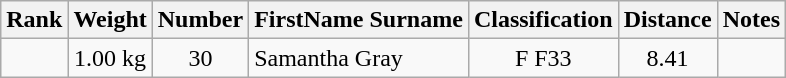<table class="wikitable sortable" style="text-align:center">
<tr>
<th>Rank</th>
<th>Weight</th>
<th>Number</th>
<th>FirstName Surname</th>
<th>Classification</th>
<th>Distance</th>
<th>Notes</th>
</tr>
<tr>
<td></td>
<td>1.00 kg</td>
<td>30</td>
<td style="text-align:left"> Samantha Gray</td>
<td>F F33</td>
<td>8.41</td>
<td></td>
</tr>
</table>
